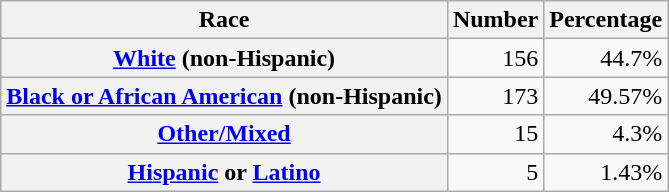<table class="wikitable" style="text-align:right">
<tr>
<th scope="col">Race</th>
<th scope="col">Number</th>
<th scope="col">Percentage</th>
</tr>
<tr>
<th scope="row"><a href='#'>White</a> (non-Hispanic)</th>
<td>156</td>
<td>44.7%</td>
</tr>
<tr>
<th scope="row"><a href='#'>Black or African American</a> (non-Hispanic)</th>
<td>173</td>
<td>49.57%</td>
</tr>
<tr>
<th scope="row"><a href='#'>Other/Mixed</a></th>
<td>15</td>
<td>4.3%</td>
</tr>
<tr>
<th scope="row"><a href='#'>Hispanic</a> or <a href='#'>Latino</a></th>
<td>5</td>
<td>1.43%</td>
</tr>
</table>
